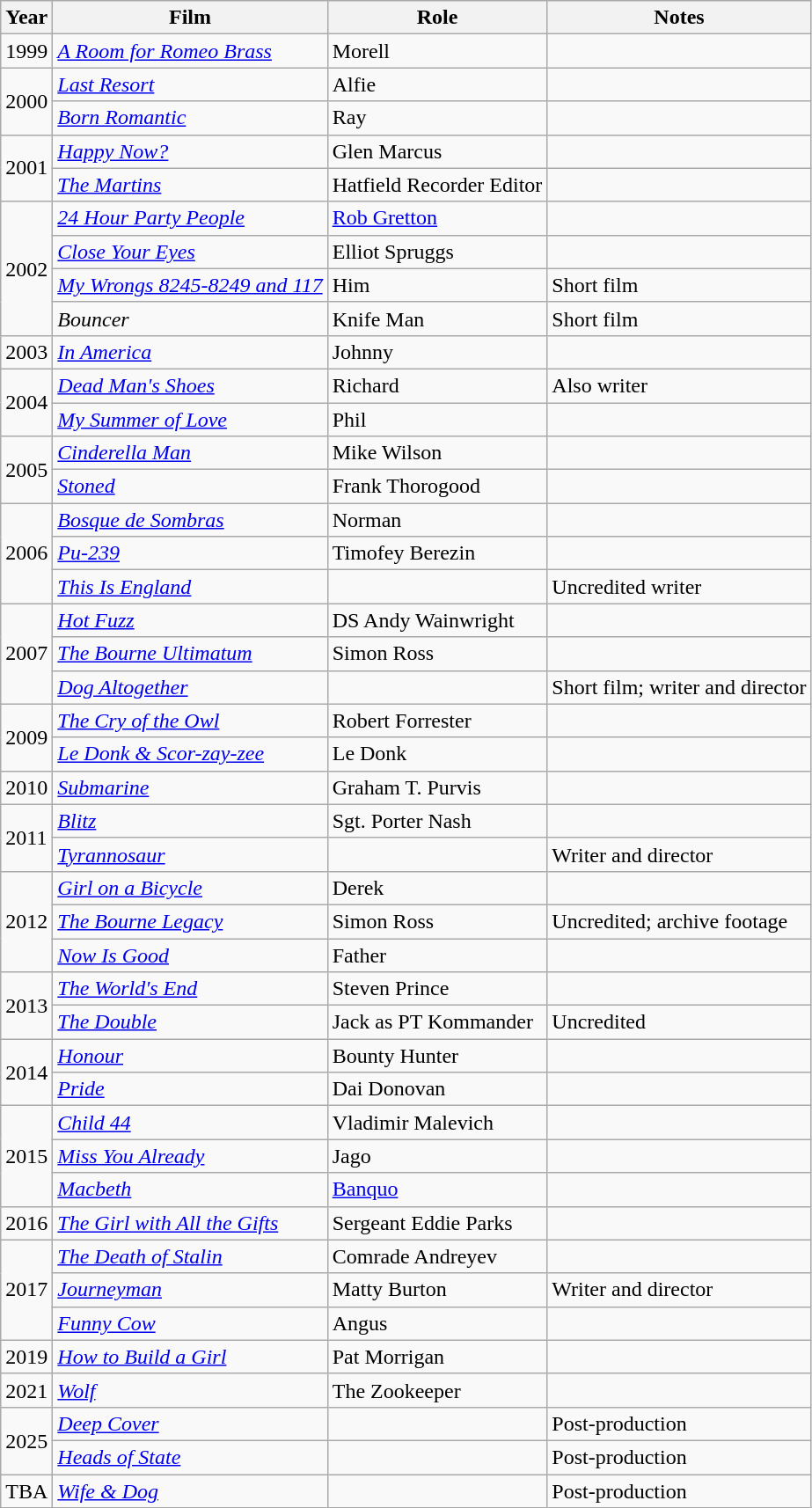<table class="wikitable sortable">
<tr>
<th>Year</th>
<th>Film</th>
<th>Role</th>
<th>Notes</th>
</tr>
<tr>
<td>1999</td>
<td><em><a href='#'>A Room for Romeo Brass</a></em></td>
<td>Morell</td>
<td></td>
</tr>
<tr>
<td rowspan="2">2000</td>
<td><em><a href='#'>Last Resort</a></em></td>
<td>Alfie</td>
<td></td>
</tr>
<tr>
<td><em><a href='#'>Born Romantic</a></em></td>
<td>Ray</td>
<td></td>
</tr>
<tr>
<td rowspan="2">2001</td>
<td><em><a href='#'>Happy Now?</a></em></td>
<td>Glen Marcus</td>
<td></td>
</tr>
<tr>
<td><em><a href='#'>The Martins</a></em></td>
<td>Hatfield Recorder Editor</td>
<td></td>
</tr>
<tr>
<td rowspan="4">2002</td>
<td><em><a href='#'>24 Hour Party People</a></em></td>
<td><a href='#'>Rob Gretton</a></td>
<td></td>
</tr>
<tr>
<td><em><a href='#'>Close Your Eyes</a></em></td>
<td>Elliot Spruggs</td>
<td></td>
</tr>
<tr>
<td><em><a href='#'>My Wrongs 8245-8249 and 117</a></em></td>
<td>Him</td>
<td>Short film</td>
</tr>
<tr>
<td><em>Bouncer</em></td>
<td>Knife Man</td>
<td>Short film</td>
</tr>
<tr>
<td>2003</td>
<td><em><a href='#'>In America</a></em></td>
<td>Johnny</td>
<td></td>
</tr>
<tr>
<td rowspan="2">2004</td>
<td><em><a href='#'>Dead Man's Shoes</a></em></td>
<td>Richard</td>
<td>Also writer</td>
</tr>
<tr>
<td><em><a href='#'>My Summer of Love</a></em></td>
<td>Phil</td>
<td></td>
</tr>
<tr>
<td rowspan="2">2005</td>
<td><em><a href='#'>Cinderella Man</a></em></td>
<td>Mike Wilson</td>
<td></td>
</tr>
<tr>
<td><em><a href='#'>Stoned</a></em></td>
<td>Frank Thorogood</td>
<td></td>
</tr>
<tr>
<td rowspan="3">2006</td>
<td><em><a href='#'>Bosque de Sombras</a></em></td>
<td>Norman</td>
<td></td>
</tr>
<tr>
<td><em><a href='#'>Pu-239</a></em></td>
<td>Timofey Berezin</td>
<td></td>
</tr>
<tr>
<td><em><a href='#'>This Is England</a></em></td>
<td></td>
<td>Uncredited writer</td>
</tr>
<tr>
<td rowspan="3">2007</td>
<td><em><a href='#'>Hot Fuzz</a></em></td>
<td>DS Andy Wainwright</td>
<td></td>
</tr>
<tr>
<td><em><a href='#'>The Bourne Ultimatum</a></em></td>
<td>Simon Ross</td>
<td></td>
</tr>
<tr>
<td><em><a href='#'>Dog Altogether</a></em></td>
<td></td>
<td>Short film; writer and director</td>
</tr>
<tr>
<td rowspan="2">2009</td>
<td><em><a href='#'>The Cry of the Owl</a></em></td>
<td>Robert Forrester</td>
<td></td>
</tr>
<tr>
<td><em><a href='#'>Le Donk & Scor-zay-zee</a></em></td>
<td>Le Donk</td>
<td></td>
</tr>
<tr>
<td>2010</td>
<td><em><a href='#'>Submarine</a></em></td>
<td>Graham T. Purvis</td>
<td></td>
</tr>
<tr>
<td rowspan="2">2011</td>
<td><em><a href='#'>Blitz</a></em></td>
<td>Sgt. Porter Nash</td>
<td></td>
</tr>
<tr>
<td><em><a href='#'>Tyrannosaur</a></em></td>
<td></td>
<td>Writer and director</td>
</tr>
<tr>
<td rowspan="3">2012</td>
<td><em><a href='#'>Girl on a Bicycle</a></em></td>
<td>Derek</td>
<td></td>
</tr>
<tr>
<td><em><a href='#'>The Bourne Legacy</a></em></td>
<td>Simon Ross</td>
<td>Uncredited; archive footage</td>
</tr>
<tr>
<td><em><a href='#'>Now Is Good</a></em></td>
<td>Father</td>
<td></td>
</tr>
<tr>
<td rowspan="2">2013</td>
<td><em><a href='#'>The World's End</a></em></td>
<td>Steven Prince</td>
<td></td>
</tr>
<tr>
<td><em><a href='#'>The Double</a></em></td>
<td>Jack as PT Kommander</td>
<td>Uncredited</td>
</tr>
<tr>
<td rowspan="2">2014</td>
<td><em><a href='#'>Honour</a></em></td>
<td>Bounty Hunter</td>
<td></td>
</tr>
<tr>
<td><em><a href='#'>Pride</a></em></td>
<td>Dai Donovan</td>
<td></td>
</tr>
<tr>
<td rowspan="3">2015</td>
<td><em><a href='#'>Child 44</a></em></td>
<td>Vladimir Malevich</td>
<td></td>
</tr>
<tr>
<td><em><a href='#'>Miss You Already</a></em></td>
<td>Jago</td>
<td></td>
</tr>
<tr>
<td><em><a href='#'>Macbeth</a></em></td>
<td><a href='#'>Banquo</a></td>
<td></td>
</tr>
<tr>
<td>2016</td>
<td><em><a href='#'>The Girl with All the Gifts</a></em></td>
<td>Sergeant Eddie Parks</td>
<td></td>
</tr>
<tr>
<td rowspan="3">2017</td>
<td><em><a href='#'>The Death of Stalin</a></em></td>
<td>Comrade Andreyev</td>
<td></td>
</tr>
<tr>
<td><em><a href='#'>Journeyman</a></em></td>
<td>Matty Burton</td>
<td>Writer and director</td>
</tr>
<tr>
<td><em><a href='#'>Funny Cow</a></em></td>
<td>Angus</td>
<td></td>
</tr>
<tr>
<td>2019</td>
<td><em><a href='#'>How to Build a Girl</a></em></td>
<td>Pat Morrigan</td>
<td></td>
</tr>
<tr>
<td>2021</td>
<td><em><a href='#'>Wolf</a></em></td>
<td>The Zookeeper</td>
<td></td>
</tr>
<tr>
<td rowspan="2">2025</td>
<td><em><a href='#'>Deep Cover</a></em></td>
<td></td>
<td>Post-production</td>
</tr>
<tr>
<td><em><a href='#'>Heads of State</a></em></td>
<td></td>
<td>Post-production</td>
</tr>
<tr>
<td>TBA</td>
<td><em><a href='#'>Wife & Dog</a></em></td>
<td></td>
<td>Post-production</td>
</tr>
</table>
